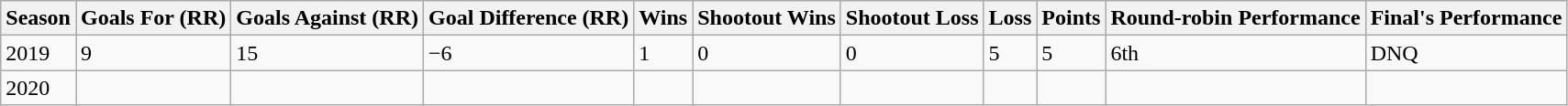<table class="wikitable">
<tr>
<th>Season</th>
<th>Goals For (RR)</th>
<th>Goals Against (RR)</th>
<th>Goal Difference (RR)</th>
<th>Wins</th>
<th>Shootout Wins</th>
<th>Shootout Loss</th>
<th>Loss</th>
<th>Points</th>
<th>Round-robin Performance</th>
<th>Final's Performance</th>
</tr>
<tr>
<td>2019</td>
<td>9</td>
<td>15</td>
<td>−6</td>
<td>1</td>
<td>0</td>
<td>0</td>
<td>5</td>
<td>5</td>
<td>6th</td>
<td>DNQ</td>
</tr>
<tr>
<td>2020</td>
<td></td>
<td></td>
<td></td>
<td></td>
<td></td>
<td></td>
<td></td>
<td></td>
<td></td>
<td></td>
</tr>
</table>
